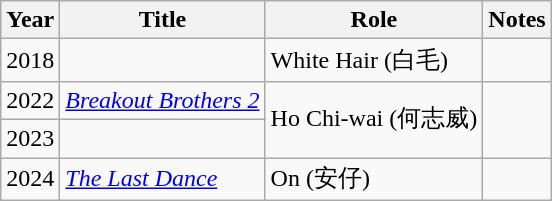<table class="wikitable">
<tr>
<th>Year</th>
<th>Title</th>
<th>Role</th>
<th>Notes</th>
</tr>
<tr>
<td>2018</td>
<td><em></em></td>
<td>White Hair (白毛)</td>
<td></td>
</tr>
<tr>
<td>2022</td>
<td><em><a href='#'>Breakout Brothers 2</a></em></td>
<td rowspan="2">Ho Chi-wai (何志威)</td>
<td rowspan="2"></td>
</tr>
<tr>
<td>2023</td>
<td><em></em></td>
</tr>
<tr>
<td>2024</td>
<td><em><a href='#'>The Last Dance</a></em></td>
<td>On (安仔)</td>
<td></td>
</tr>
</table>
